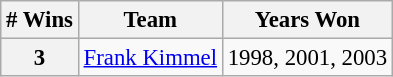<table class="wikitable" style="font-size: 95%;">
<tr>
<th># Wins</th>
<th>Team</th>
<th>Years Won</th>
</tr>
<tr>
<th>3</th>
<td><a href='#'>Frank Kimmel</a></td>
<td>1998, 2001, 2003</td>
</tr>
</table>
